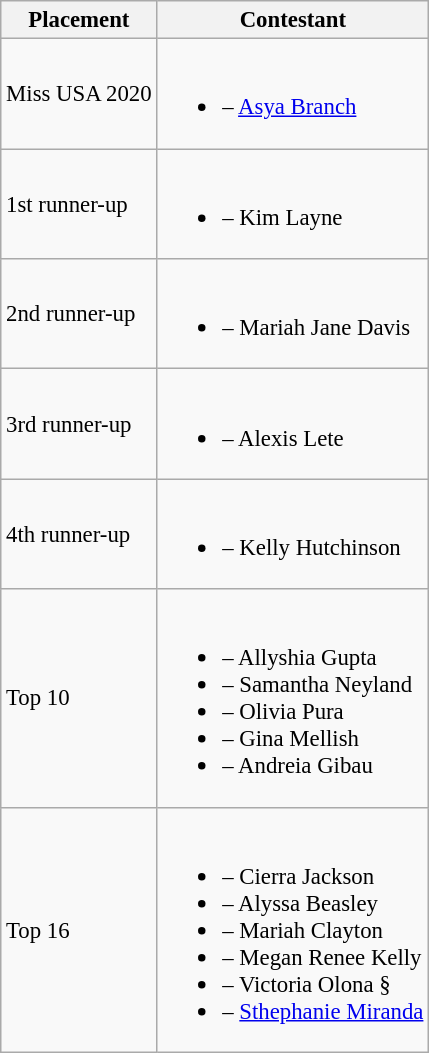<table class="wikitable sortable" style="font-size: 95%;">
<tr>
<th>Placement</th>
<th>Contestant</th>
</tr>
<tr>
<td>Miss USA 2020</td>
<td><br><ul><li> – <a href='#'>Asya Branch</a></li></ul></td>
</tr>
<tr>
<td>1st runner-up</td>
<td><br><ul><li> – Kim Layne</li></ul></td>
</tr>
<tr>
<td>2nd runner-up</td>
<td><br><ul><li> – Mariah Jane Davis</li></ul></td>
</tr>
<tr>
<td>3rd runner-up</td>
<td><br><ul><li> – Alexis Lete</li></ul></td>
</tr>
<tr>
<td>4th runner-up</td>
<td><br><ul><li> – Kelly Hutchinson</li></ul></td>
</tr>
<tr>
<td>Top 10</td>
<td><br><ul><li> – Allyshia Gupta</li><li> – Samantha Neyland </li><li> – Olivia Pura</li><li> – Gina Mellish</li><li> – Andreia Gibau</li></ul></td>
</tr>
<tr>
<td>Top 16</td>
<td><br><ul><li> – Cierra Jackson</li><li> – Alyssa Beasley</li><li> – Mariah Clayton</li><li> – Megan Renee Kelly</li><li> – Victoria Olona §</li><li> – <a href='#'>Sthephanie Miranda</a></li></ul></td>
</tr>
</table>
